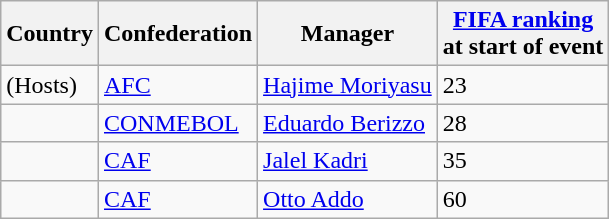<table class="wikitable">
<tr>
<th>Country</th>
<th>Confederation</th>
<th>Manager</th>
<th><a href='#'>FIFA ranking</a><br>at start of event</th>
</tr>
<tr>
<td> (Hosts)</td>
<td><a href='#'>AFC</a></td>
<td> <a href='#'>Hajime Moriyasu</a></td>
<td>23</td>
</tr>
<tr>
<td></td>
<td><a href='#'>CONMEBOL</a></td>
<td> <a href='#'>Eduardo Berizzo</a></td>
<td>28</td>
</tr>
<tr>
<td></td>
<td><a href='#'>CAF</a></td>
<td> <a href='#'>Jalel Kadri</a></td>
<td>35</td>
</tr>
<tr>
<td></td>
<td><a href='#'>CAF</a></td>
<td> <a href='#'>Otto Addo</a></td>
<td>60</td>
</tr>
</table>
